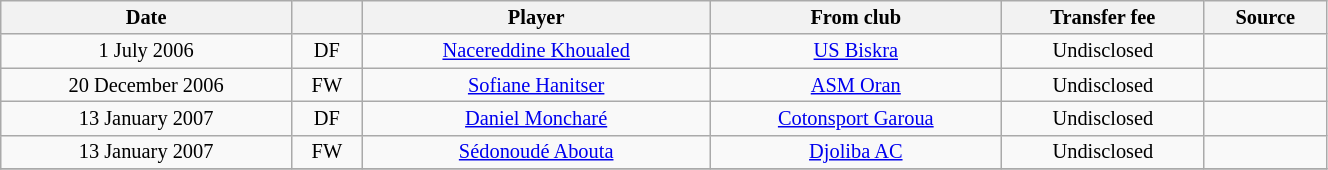<table class="wikitable sortable" style="width:70%; text-align:center; font-size:85%; text-align:centre;">
<tr>
<th>Date</th>
<th></th>
<th>Player</th>
<th>From club</th>
<th>Transfer fee</th>
<th>Source</th>
</tr>
<tr>
<td>1 July 2006</td>
<td>DF</td>
<td> <a href='#'>Nacereddine Khoualed</a></td>
<td><a href='#'>US Biskra</a></td>
<td>Undisclosed</td>
<td></td>
</tr>
<tr>
<td>20 December 2006</td>
<td>FW</td>
<td> <a href='#'>Sofiane Hanitser</a></td>
<td><a href='#'>ASM Oran</a></td>
<td>Undisclosed</td>
<td></td>
</tr>
<tr>
<td>13 January 2007</td>
<td>DF</td>
<td> <a href='#'>Daniel Moncharé</a></td>
<td> <a href='#'>Cotonsport Garoua</a></td>
<td>Undisclosed</td>
<td></td>
</tr>
<tr>
<td>13 January 2007</td>
<td>FW</td>
<td> <a href='#'>Sédonoudé Abouta</a></td>
<td> <a href='#'>Djoliba AC</a></td>
<td>Undisclosed</td>
<td></td>
</tr>
<tr>
</tr>
</table>
